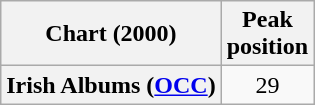<table class="wikitable plainrowheaders" style="text-align:center;">
<tr>
<th scope="col">Chart (2000)</th>
<th scope="col">Peak<br>position</th>
</tr>
<tr>
<th scope="row">Irish Albums (<a href='#'>OCC</a>)</th>
<td>29</td>
</tr>
</table>
